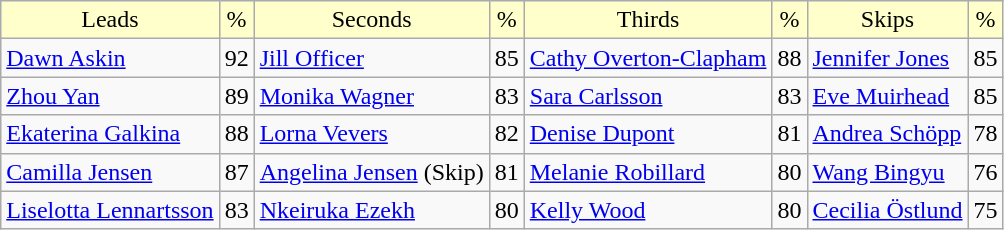<table class="wikitable">
<tr align=center bgcolor="#ffffcc">
<td>Leads</td>
<td>%</td>
<td>Seconds</td>
<td>%</td>
<td>Thirds</td>
<td>%</td>
<td>Skips</td>
<td>%</td>
</tr>
<tr>
<td> <a href='#'>Dawn Askin</a></td>
<td>92</td>
<td> <a href='#'>Jill Officer</a></td>
<td>85</td>
<td> <a href='#'>Cathy Overton-Clapham</a></td>
<td>88</td>
<td> <a href='#'>Jennifer Jones</a></td>
<td>85</td>
</tr>
<tr>
<td> <a href='#'>Zhou Yan</a></td>
<td>89</td>
<td> <a href='#'>Monika Wagner</a></td>
<td>83</td>
<td> <a href='#'>Sara Carlsson</a></td>
<td>83</td>
<td> <a href='#'>Eve Muirhead</a></td>
<td>85</td>
</tr>
<tr>
<td> <a href='#'>Ekaterina Galkina</a></td>
<td>88</td>
<td> <a href='#'>Lorna Vevers</a></td>
<td>82</td>
<td> <a href='#'>Denise Dupont</a></td>
<td>81</td>
<td> <a href='#'>Andrea Schöpp</a></td>
<td>78</td>
</tr>
<tr>
<td> <a href='#'>Camilla Jensen</a></td>
<td>87</td>
<td> <a href='#'>Angelina Jensen</a> (Skip)</td>
<td>81</td>
<td> <a href='#'>Melanie Robillard</a></td>
<td>80</td>
<td> <a href='#'>Wang Bingyu</a></td>
<td>76</td>
</tr>
<tr>
<td> <a href='#'>Liselotta Lennartsson</a></td>
<td>83</td>
<td> <a href='#'>Nkeiruka Ezekh</a></td>
<td>80</td>
<td> <a href='#'>Kelly Wood</a></td>
<td>80</td>
<td> <a href='#'>Cecilia Östlund</a></td>
<td>75</td>
</tr>
</table>
